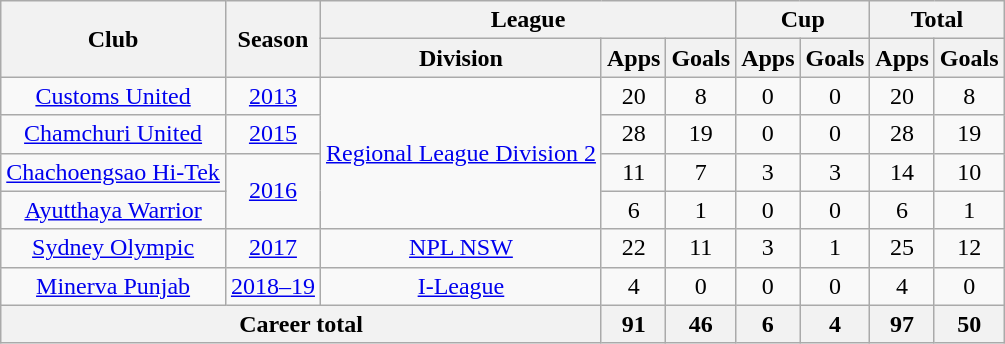<table class="wikitable" style="text-align: center">
<tr>
<th rowspan="2">Club</th>
<th rowspan="2">Season</th>
<th colspan="3">League</th>
<th colspan="2">Cup</th>
<th colspan="2">Total</th>
</tr>
<tr>
<th>Division</th>
<th>Apps</th>
<th>Goals</th>
<th>Apps</th>
<th>Goals</th>
<th>Apps</th>
<th>Goals</th>
</tr>
<tr>
<td><a href='#'>Customs United</a></td>
<td><a href='#'>2013</a></td>
<td rowspan="4"><a href='#'>Regional League Division 2</a></td>
<td>20</td>
<td>8</td>
<td>0</td>
<td>0</td>
<td>20</td>
<td>8</td>
</tr>
<tr>
<td><a href='#'>Chamchuri United</a></td>
<td><a href='#'>2015</a></td>
<td>28</td>
<td>19</td>
<td>0</td>
<td>0</td>
<td>28</td>
<td>19</td>
</tr>
<tr>
<td><a href='#'>Chachoengsao Hi-Tek</a></td>
<td rowspan="2"><a href='#'>2016</a></td>
<td>11</td>
<td>7</td>
<td>3</td>
<td>3</td>
<td>14</td>
<td>10</td>
</tr>
<tr>
<td><a href='#'>Ayutthaya Warrior</a></td>
<td>6</td>
<td>1</td>
<td>0</td>
<td>0</td>
<td>6</td>
<td>1</td>
</tr>
<tr>
<td><a href='#'>Sydney Olympic</a></td>
<td><a href='#'>2017</a></td>
<td><a href='#'>NPL NSW</a></td>
<td>22</td>
<td>11</td>
<td>3</td>
<td>1</td>
<td>25</td>
<td>12</td>
</tr>
<tr>
<td><a href='#'>Minerva Punjab</a></td>
<td><a href='#'>2018–19</a></td>
<td><a href='#'>I-League</a></td>
<td>4</td>
<td>0</td>
<td>0</td>
<td>0</td>
<td>4</td>
<td>0</td>
</tr>
<tr>
<th colspan=3>Career total</th>
<th>91</th>
<th>46</th>
<th>6</th>
<th>4</th>
<th>97</th>
<th>50</th>
</tr>
</table>
